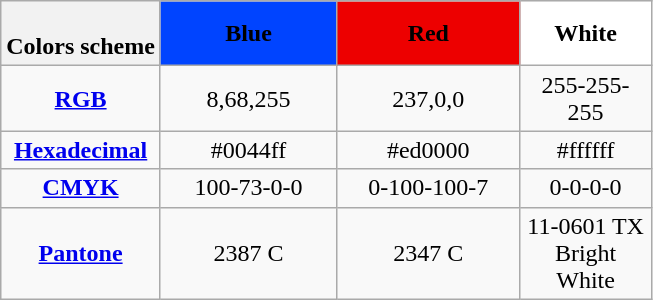<table class="wikitable" style="text-align:center;">
<tr>
<th><br>Colors scheme</th>
<th style="background-color:#0044ff;width:110px"><span>Blue</span></th>
<th style="background-color:#ed0000;width:115px"><span>Red</span></th>
<th style="background-color:#ffffff;width:80px">White</th>
</tr>
<tr>
<td><strong><a href='#'>RGB</a></strong></td>
<td>8,68,255</td>
<td>237,0,0</td>
<td>255-255-255</td>
</tr>
<tr>
<td><strong><a href='#'>Hexadecimal</a></strong></td>
<td>#0044ff</td>
<td>#ed0000</td>
<td>#ffffff</td>
</tr>
<tr>
<td><strong><a href='#'>CMYK</a></strong></td>
<td>100-73-0-0</td>
<td>0-100-100-7</td>
<td>0-0-0-0</td>
</tr>
<tr>
<td><strong><a href='#'>Pantone</a></strong></td>
<td>2387 C</td>
<td>2347 C</td>
<td>11-0601 TX Bright White</td>
</tr>
</table>
